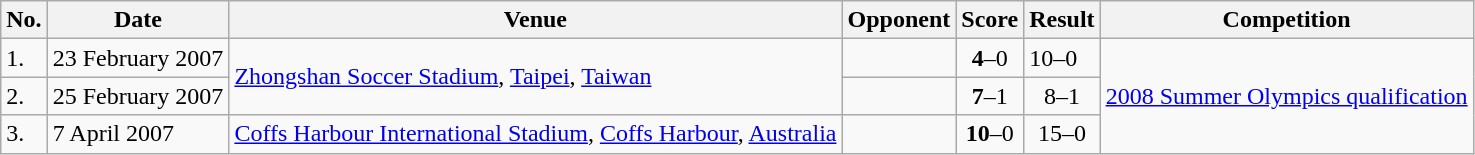<table class="wikitable">
<tr>
<th>No.</th>
<th>Date</th>
<th>Venue</th>
<th>Opponent</th>
<th>Score</th>
<th>Result</th>
<th>Competition</th>
</tr>
<tr>
<td>1.</td>
<td>23 February 2007</td>
<td rowspan="2"><a href='#'>Zhongshan Soccer Stadium</a>, <a href='#'>Taipei</a>, <a href='#'>Taiwan</a></td>
<td></td>
<td align=center><strong>4</strong>–0</td>
<td aign=center>10–0</td>
<td rowspan="3"><a href='#'>2008 Summer Olympics qualification</a></td>
</tr>
<tr>
<td>2.</td>
<td>25 February 2007</td>
<td></td>
<td align=center><strong>7</strong>–1</td>
<td align=center>8–1</td>
</tr>
<tr>
<td>3.</td>
<td>7 April 2007</td>
<td><a href='#'>Coffs Harbour International Stadium</a>, <a href='#'>Coffs Harbour</a>, <a href='#'>Australia</a></td>
<td></td>
<td align=center><strong>10</strong>–0</td>
<td align=center>15–0</td>
</tr>
</table>
